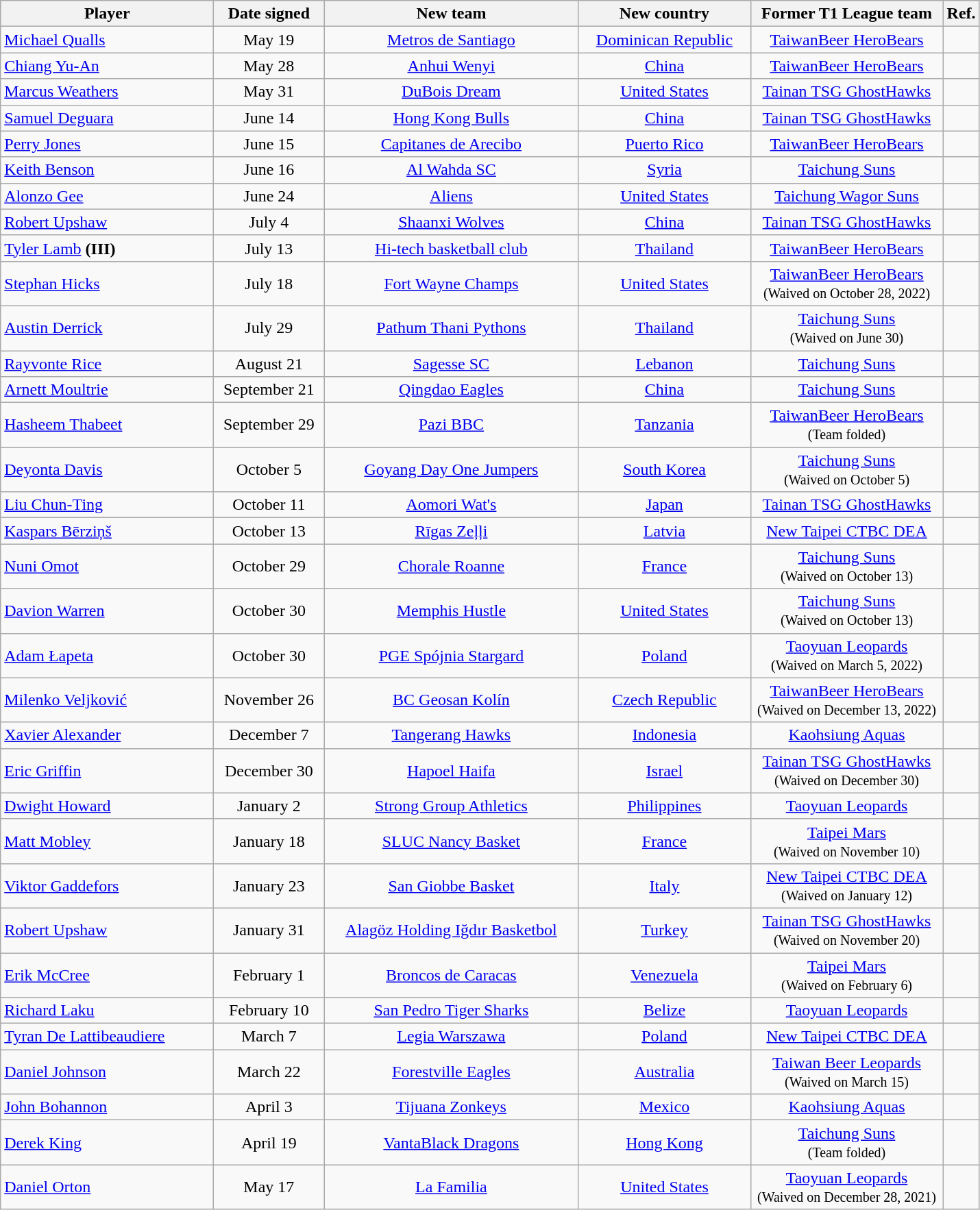<table class="wikitable sortable" style="text-align:left">
<tr>
<th style="width:200px">Player</th>
<th style="width:100px">Date signed</th>
<th style="width:240px">New team</th>
<th style="width:160px">New country</th>
<th style="width:180px">Former T1 League team</th>
<th class="unsortable">Ref.</th>
</tr>
<tr>
<td align="left"><a href='#'>Michael Qualls</a></td>
<td align="center">May 19</td>
<td align="center"><a href='#'>Metros de Santiago</a></td>
<td align="center"><a href='#'>Dominican Republic</a></td>
<td align="center"><a href='#'>TaiwanBeer HeroBears</a></td>
<td align="center"></td>
</tr>
<tr>
<td align="left"><a href='#'>Chiang Yu-An</a></td>
<td align="center">May 28</td>
<td align="center"><a href='#'>Anhui Wenyi</a></td>
<td align="center"><a href='#'>China</a></td>
<td align="center"><a href='#'>TaiwanBeer HeroBears</a></td>
<td align="center"></td>
</tr>
<tr>
<td align="left"><a href='#'>Marcus Weathers</a></td>
<td align="center">May 31</td>
<td align="center"><a href='#'>DuBois Dream</a></td>
<td align="center"><a href='#'>United States</a></td>
<td align="center"><a href='#'>Tainan TSG GhostHawks</a></td>
<td align="center"></td>
</tr>
<tr>
<td align="left"><a href='#'>Samuel Deguara</a></td>
<td align="center">June 14</td>
<td align="center"><a href='#'>Hong Kong Bulls</a></td>
<td align="center"><a href='#'>China</a></td>
<td align="center"><a href='#'>Tainan TSG GhostHawks</a></td>
<td align="center"></td>
</tr>
<tr>
<td align="left"><a href='#'>Perry Jones</a></td>
<td align="center">June 15</td>
<td align="center"><a href='#'>Capitanes de Arecibo</a></td>
<td align="center"><a href='#'>Puerto Rico</a></td>
<td align="center"><a href='#'>TaiwanBeer HeroBears</a></td>
<td align="center"></td>
</tr>
<tr>
<td align="left"><a href='#'>Keith Benson</a></td>
<td align="center">June 16</td>
<td align="center"><a href='#'>Al Wahda SC</a></td>
<td align="center"><a href='#'>Syria</a></td>
<td align="center"><a href='#'>Taichung Suns</a></td>
<td align="center"></td>
</tr>
<tr>
<td align="left"><a href='#'>Alonzo Gee</a></td>
<td align="center">June 24</td>
<td align="center"><a href='#'>Aliens</a></td>
<td align="center"><a href='#'>United States</a></td>
<td align="center"><a href='#'>Taichung Wagor Suns</a></td>
<td align="center"></td>
</tr>
<tr>
<td align="left"><a href='#'>Robert Upshaw</a></td>
<td align="center">July 4</td>
<td align="center"><a href='#'>Shaanxi Wolves</a></td>
<td align="center"><a href='#'>China</a></td>
<td align="center"><a href='#'>Tainan TSG GhostHawks</a></td>
<td align="center"></td>
</tr>
<tr>
<td align="left"><a href='#'>Tyler Lamb</a> <strong>(III)</strong></td>
<td align="center">July 13</td>
<td align="center"><a href='#'>Hi-tech basketball club</a></td>
<td align="center"><a href='#'>Thailand</a></td>
<td align="center"><a href='#'>TaiwanBeer HeroBears</a></td>
<td align="center"></td>
</tr>
<tr>
<td align="left"><a href='#'>Stephan Hicks</a></td>
<td align="center">July 18</td>
<td align="center"><a href='#'>Fort Wayne Champs</a></td>
<td align="center"><a href='#'>United States</a></td>
<td align="center"><a href='#'>TaiwanBeer HeroBears</a><br><small>(Waived on October 28, 2022)</small></td>
<td align="center"></td>
</tr>
<tr>
<td align="left"><a href='#'>Austin Derrick</a></td>
<td align="center">July 29</td>
<td align="center"><a href='#'>Pathum Thani Pythons</a></td>
<td align="center"><a href='#'>Thailand</a></td>
<td align="center"><a href='#'>Taichung Suns</a><br><small>(Waived on June 30)</small></td>
<td align="center"></td>
</tr>
<tr>
<td align="left"><a href='#'>Rayvonte Rice</a></td>
<td align="center">August 21</td>
<td align="center"><a href='#'>Sagesse SC</a></td>
<td align="center"><a href='#'>Lebanon</a></td>
<td align="center"><a href='#'>Taichung Suns</a></td>
<td align="center"></td>
</tr>
<tr>
<td align="left"><a href='#'>Arnett Moultrie</a></td>
<td align="center">September 21</td>
<td align="center"><a href='#'>Qingdao Eagles</a></td>
<td align="center"><a href='#'>China</a></td>
<td align="center"><a href='#'>Taichung Suns</a></td>
<td align="center"></td>
</tr>
<tr>
<td align="left"><a href='#'>Hasheem Thabeet</a></td>
<td align="center">September 29</td>
<td align="center"><a href='#'>Pazi BBC</a></td>
<td align="center"><a href='#'>Tanzania</a></td>
<td align="center"><a href='#'>TaiwanBeer HeroBears</a><br><small>(Team folded)</small></td>
<td align="center"></td>
</tr>
<tr>
<td align="left"><a href='#'>Deyonta Davis</a></td>
<td align="center">October 5</td>
<td align="center"><a href='#'>Goyang Day One Jumpers</a></td>
<td align="center"><a href='#'>South Korea</a></td>
<td align="center"><a href='#'>Taichung Suns</a><br><small>(Waived on October 5)</small></td>
<td align="center"></td>
</tr>
<tr>
<td align="left"><a href='#'>Liu Chun-Ting</a></td>
<td align="center">October 11</td>
<td align="center"><a href='#'>Aomori Wat's</a></td>
<td align="center"><a href='#'>Japan</a></td>
<td align="center"><a href='#'>Tainan TSG GhostHawks</a></td>
<td align="center"></td>
</tr>
<tr>
<td align="left"><a href='#'>Kaspars Bērziņš</a></td>
<td align="center">October 13</td>
<td align="center"><a href='#'>Rīgas Zeļļi</a></td>
<td align="center"><a href='#'>Latvia</a></td>
<td align="center"><a href='#'>New Taipei CTBC DEA</a></td>
<td align="center"></td>
</tr>
<tr>
<td align="left"><a href='#'>Nuni Omot</a></td>
<td align="center">October 29</td>
<td align="center"><a href='#'>Chorale Roanne</a></td>
<td align="center"><a href='#'>France</a></td>
<td align="center"><a href='#'>Taichung Suns</a><br><small>(Waived on October 13)</small></td>
<td align="center"></td>
</tr>
<tr>
<td align="left"><a href='#'>Davion Warren</a></td>
<td align="center">October 30</td>
<td align="center"><a href='#'>Memphis Hustle</a></td>
<td align="center"><a href='#'>United States</a></td>
<td align="center"><a href='#'>Taichung Suns</a><br><small>(Waived on October 13)</small></td>
<td align="center"></td>
</tr>
<tr>
<td align="left"><a href='#'>Adam Łapeta</a></td>
<td align="center">October 30</td>
<td align="center"><a href='#'>PGE Spójnia Stargard</a></td>
<td align="center"><a href='#'>Poland</a></td>
<td align="center"><a href='#'>Taoyuan Leopards</a><br><small>(Waived on March 5, 2022)</small></td>
<td align="center"></td>
</tr>
<tr>
<td align="left"><a href='#'>Milenko Veljković</a></td>
<td align="center">November 26</td>
<td align="center"><a href='#'>BC Geosan Kolín</a></td>
<td align="center"><a href='#'>Czech Republic</a></td>
<td align="center"><a href='#'>TaiwanBeer HeroBears</a><br><small>(Waived on December 13, 2022)</small></td>
<td align="center"></td>
</tr>
<tr>
<td align="left"><a href='#'>Xavier Alexander</a></td>
<td align="center">December 7</td>
<td align="center"><a href='#'>Tangerang Hawks</a></td>
<td align="center"><a href='#'>Indonesia</a></td>
<td align="center"><a href='#'>Kaohsiung Aquas</a></td>
<td align="center"></td>
</tr>
<tr>
<td align="left"><a href='#'>Eric Griffin</a></td>
<td align="center">December 30</td>
<td align="center"><a href='#'>Hapoel Haifa</a></td>
<td align="center"><a href='#'>Israel</a></td>
<td align="center"><a href='#'>Tainan TSG GhostHawks</a><br><small>(Waived on December 30)</small></td>
<td align="center"></td>
</tr>
<tr>
<td align="left"><a href='#'>Dwight Howard</a></td>
<td align="center">January 2</td>
<td align="center"><a href='#'>Strong Group Athletics</a></td>
<td align="center"><a href='#'>Philippines</a></td>
<td align="center"><a href='#'>Taoyuan Leopards</a></td>
<td align="center"></td>
</tr>
<tr>
<td align="left"><a href='#'>Matt Mobley</a></td>
<td align="center">January 18</td>
<td align="center"><a href='#'>SLUC Nancy Basket</a></td>
<td align="center"><a href='#'>France</a></td>
<td align="center"><a href='#'>Taipei Mars</a><br><small>(Waived on November 10)</small></td>
<td align="center"></td>
</tr>
<tr>
<td align="left"><a href='#'>Viktor Gaddefors</a></td>
<td align="center">January 23</td>
<td align="center"><a href='#'>San Giobbe Basket</a></td>
<td align="center"><a href='#'>Italy</a></td>
<td align="center"><a href='#'>New Taipei CTBC DEA</a><br><small>(Waived on January 12)</small></td>
<td align="center"></td>
</tr>
<tr>
<td align="left"><a href='#'>Robert Upshaw</a></td>
<td align="center">January 31</td>
<td align="center"><a href='#'>Alagöz Holding Iğdır Basketbol</a></td>
<td align="center"><a href='#'>Turkey</a></td>
<td align="center"><a href='#'>Tainan TSG GhostHawks</a><br><small>(Waived on November 20)</small></td>
<td align="center"></td>
</tr>
<tr>
<td align="left"><a href='#'>Erik McCree</a></td>
<td align="center">February 1</td>
<td align="center"><a href='#'>Broncos de Caracas</a></td>
<td align="center"><a href='#'>Venezuela</a></td>
<td align="center"><a href='#'>Taipei Mars</a><br><small>(Waived on February 6)</small></td>
<td align="center"></td>
</tr>
<tr>
<td align="left"><a href='#'>Richard Laku</a></td>
<td align="center">February 10</td>
<td align="center"><a href='#'>San Pedro Tiger Sharks</a></td>
<td align="center"><a href='#'>Belize</a></td>
<td align="center"><a href='#'>Taoyuan Leopards</a></td>
<td align="center"></td>
</tr>
<tr>
<td align="left"><a href='#'>Tyran De Lattibeaudiere</a></td>
<td align="center">March 7</td>
<td align="center"><a href='#'>Legia Warszawa</a></td>
<td align="center"><a href='#'>Poland</a></td>
<td align="center"><a href='#'>New Taipei CTBC DEA</a></td>
<td align="center"></td>
</tr>
<tr>
<td align="left"><a href='#'>Daniel Johnson</a></td>
<td align="center">March 22</td>
<td align="center"><a href='#'>Forestville Eagles</a></td>
<td align="center"><a href='#'>Australia</a></td>
<td align="center"><a href='#'>Taiwan Beer Leopards</a><br><small>(Waived on March 15)</small></td>
<td align="center"></td>
</tr>
<tr>
<td align="left"><a href='#'>John Bohannon</a></td>
<td align="center">April 3</td>
<td align="center"><a href='#'>Tijuana Zonkeys</a></td>
<td align="center"><a href='#'>Mexico</a></td>
<td align="center"><a href='#'>Kaohsiung Aquas</a></td>
<td align="center"></td>
</tr>
<tr>
<td align="left"><a href='#'>Derek King</a></td>
<td align="center">April 19</td>
<td align="center"><a href='#'>VantaBlack Dragons</a></td>
<td align="center"><a href='#'>Hong Kong</a></td>
<td align="center"><a href='#'>Taichung Suns</a><br><small>(Team folded)</small></td>
<td align="center"></td>
</tr>
<tr>
<td align="left"><a href='#'>Daniel Orton</a></td>
<td align="center">May 17</td>
<td align="center"><a href='#'>La Familia</a></td>
<td align="center"><a href='#'>United States</a></td>
<td align="center"><a href='#'>Taoyuan Leopards</a><br><small>(Waived on December 28, 2021)</small></td>
<td align="center"></td>
</tr>
</table>
